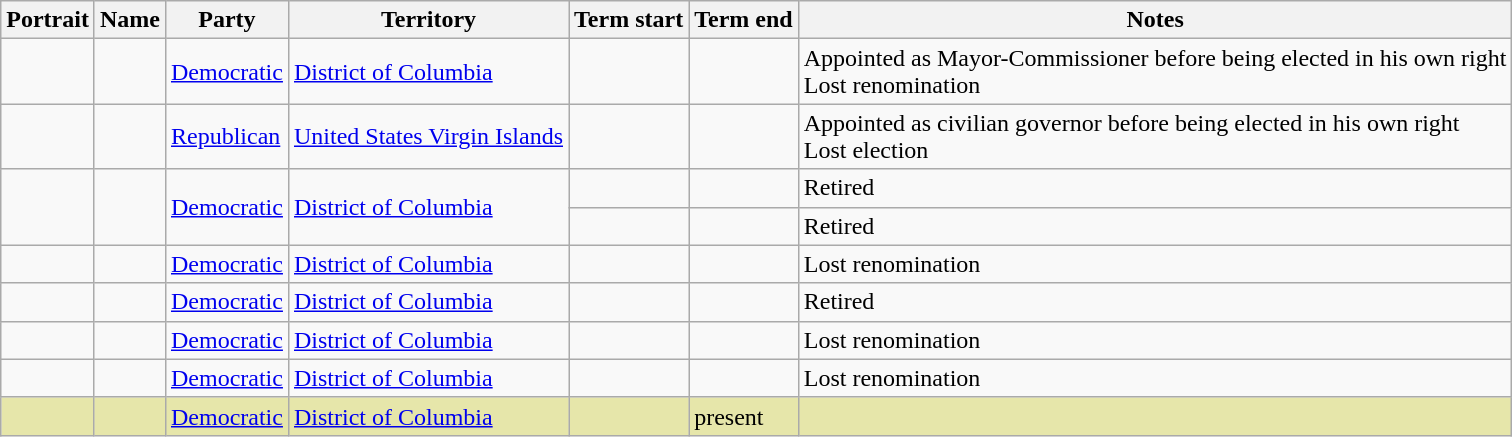<table class="wikitable sortable">
<tr>
<th>Portrait</th>
<th>Name</th>
<th>Party</th>
<th>Territory</th>
<th>Term start</th>
<th>Term end</th>
<th>Notes</th>
</tr>
<tr>
<td></td>
<td><br></td>
<td><a href='#'>Democratic</a></td>
<td><a href='#'>District of Columbia</a></td>
<td></td>
<td></td>
<td>Appointed as Mayor-Commissioner before being elected in his own right<br>Lost renomination</td>
</tr>
<tr>
<td></td>
<td><br></td>
<td><a href='#'>Republican</a></td>
<td><a href='#'>United States Virgin Islands</a></td>
<td></td>
<td></td>
<td>Appointed as civilian governor before being elected in his own right<br>Lost election</td>
</tr>
<tr>
<td rowspan=2></td>
<td rowspan=2><br></td>
<td rowspan=2 ><a href='#'>Democratic</a></td>
<td rowspan=2><a href='#'>District of Columbia</a></td>
<td></td>
<td></td>
<td>Retired</td>
</tr>
<tr>
<td></td>
<td></td>
<td>Retired</td>
</tr>
<tr>
<td></td>
<td><br></td>
<td><a href='#'>Democratic</a></td>
<td><a href='#'>District of Columbia</a></td>
<td></td>
<td></td>
<td>Lost renomination</td>
</tr>
<tr>
<td></td>
<td><br></td>
<td><a href='#'>Democratic</a></td>
<td><a href='#'>District of Columbia</a></td>
<td></td>
<td></td>
<td>Retired</td>
</tr>
<tr>
<td></td>
<td><br></td>
<td><a href='#'>Democratic</a></td>
<td><a href='#'>District of Columbia</a></td>
<td></td>
<td></td>
<td>Lost renomination</td>
</tr>
<tr>
<td></td>
<td><br></td>
<td><a href='#'>Democratic</a></td>
<td><a href='#'>District of Columbia</a></td>
<td></td>
<td></td>
<td>Lost renomination</td>
</tr>
<tr style="background:#e6e6aa;">
<td></td>
<td><br></td>
<td><a href='#'>Democratic</a></td>
<td><a href='#'>District of Columbia</a></td>
<td></td>
<td>present</td>
<td></td>
</tr>
</table>
